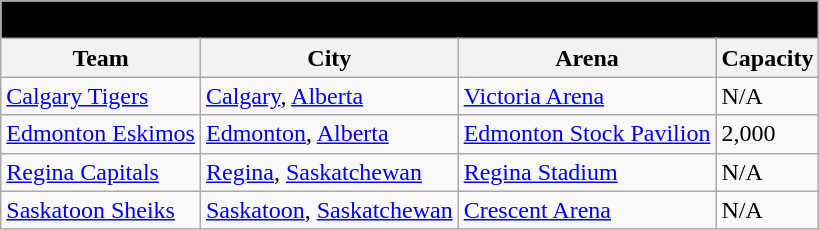<table class="wikitable" style="width:auto">
<tr>
<td bgcolor="#000000" align="center" colspan="6"><strong><span>1921–22 Western Canada Hockey League</span></strong></td>
</tr>
<tr>
<th>Team</th>
<th>City</th>
<th>Arena</th>
<th>Capacity</th>
</tr>
<tr>
<td><a href='#'>Calgary Tigers</a></td>
<td><a href='#'>Calgary</a>, <a href='#'>Alberta</a></td>
<td><a href='#'>Victoria Arena</a></td>
<td>N/A</td>
</tr>
<tr>
<td><a href='#'>Edmonton Eskimos</a></td>
<td><a href='#'>Edmonton</a>, <a href='#'>Alberta</a></td>
<td><a href='#'>Edmonton Stock Pavilion</a></td>
<td>2,000</td>
</tr>
<tr>
<td><a href='#'>Regina Capitals</a></td>
<td><a href='#'>Regina</a>, <a href='#'>Saskatchewan</a></td>
<td><a href='#'>Regina Stadium</a></td>
<td>N/A</td>
</tr>
<tr>
<td><a href='#'>Saskatoon Sheiks</a></td>
<td><a href='#'>Saskatoon</a>, <a href='#'>Saskatchewan</a></td>
<td><a href='#'>Crescent Arena</a></td>
<td>N/A</td>
</tr>
</table>
